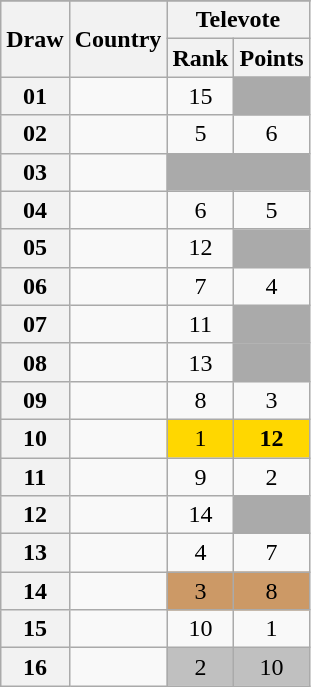<table class="sortable wikitable collapsible plainrowheaders" style="text-align:center;">
<tr>
</tr>
<tr>
<th scope="col" rowspan="2">Draw</th>
<th scope="col" rowspan="2">Country</th>
<th scope="col" colspan="2">Televote</th>
</tr>
<tr>
<th scope="col">Rank</th>
<th scope="col">Points</th>
</tr>
<tr>
<th scope="row" style="text-align:center;">01</th>
<td style="text-align:left;"></td>
<td>15</td>
<td style="background:#AAAAAA;"></td>
</tr>
<tr>
<th scope="row" style="text-align:center;">02</th>
<td style="text-align:left;"></td>
<td>5</td>
<td>6</td>
</tr>
<tr class=sortbottom>
<th scope="row" style="text-align:center;">03</th>
<td style="text-align:left;"></td>
<td style="background:#AAAAAA;"></td>
<td style="background:#AAAAAA;"></td>
</tr>
<tr>
<th scope="row" style="text-align:center;">04</th>
<td style="text-align:left;"></td>
<td>6</td>
<td>5</td>
</tr>
<tr>
<th scope="row" style="text-align:center;">05</th>
<td style="text-align:left;"></td>
<td>12</td>
<td style="background:#AAAAAA;"></td>
</tr>
<tr>
<th scope="row" style="text-align:center;">06</th>
<td style="text-align:left;"></td>
<td>7</td>
<td>4</td>
</tr>
<tr>
<th scope="row" style="text-align:center;">07</th>
<td style="text-align:left;"></td>
<td>11</td>
<td style="background:#AAAAAA;"></td>
</tr>
<tr>
<th scope="row" style="text-align:center;">08</th>
<td style="text-align:left;"></td>
<td>13</td>
<td style="background:#AAAAAA;"></td>
</tr>
<tr>
<th scope="row" style="text-align:center;">09</th>
<td style="text-align:left;"></td>
<td>8</td>
<td>3</td>
</tr>
<tr>
<th scope="row" style="text-align:center;">10</th>
<td style="text-align:left;"></td>
<td style="background:gold;">1</td>
<td style="background:gold;"><strong>12</strong></td>
</tr>
<tr>
<th scope="row" style="text-align:center;">11</th>
<td style="text-align:left;"></td>
<td>9</td>
<td>2</td>
</tr>
<tr>
<th scope="row" style="text-align:center;">12</th>
<td style="text-align:left;"></td>
<td>14</td>
<td style="background:#AAAAAA;"></td>
</tr>
<tr>
<th scope="row" style="text-align:center;">13</th>
<td style="text-align:left;"></td>
<td>4</td>
<td>7</td>
</tr>
<tr>
<th scope="row" style="text-align:center;">14</th>
<td style="text-align:left;"></td>
<td style="background:#CC9966;">3</td>
<td style="background:#CC9966;">8</td>
</tr>
<tr>
<th scope="row" style="text-align:center;">15</th>
<td style="text-align:left;"></td>
<td>10</td>
<td>1</td>
</tr>
<tr>
<th scope="row" style="text-align:center;">16</th>
<td style="text-align:left;"></td>
<td style="background:silver;">2</td>
<td style="background:silver;">10</td>
</tr>
</table>
